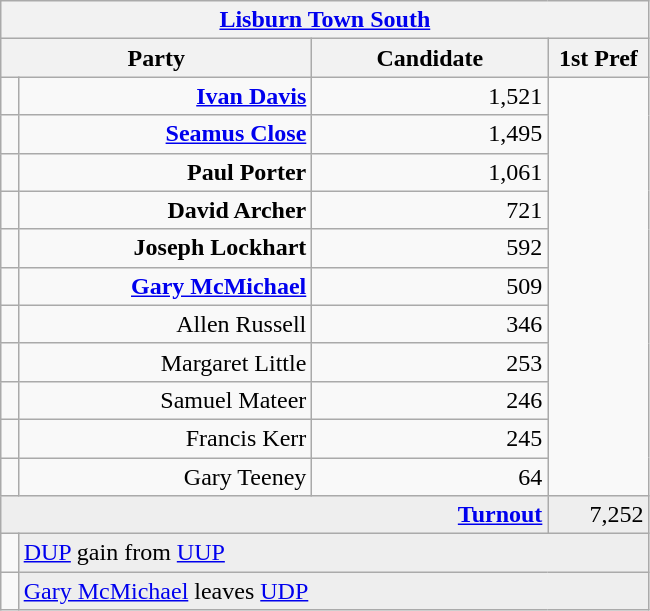<table class="wikitable">
<tr>
<th colspan="4" align="center"><a href='#'>Lisburn Town South</a></th>
</tr>
<tr>
<th colspan="2" align="center" width=200>Party</th>
<th width=150>Candidate</th>
<th width=60>1st Pref</th>
</tr>
<tr>
<td></td>
<td align="right"><strong><a href='#'>Ivan Davis</a></strong></td>
<td align="right">1,521</td>
</tr>
<tr>
<td></td>
<td align="right"><strong><a href='#'>Seamus Close</a></strong></td>
<td align="right">1,495</td>
</tr>
<tr>
<td></td>
<td align="right"><strong>Paul Porter</strong></td>
<td align="right">1,061</td>
</tr>
<tr>
<td></td>
<td align="right"><strong>David Archer</strong></td>
<td align="right">721</td>
</tr>
<tr>
<td></td>
<td align="right"><strong>Joseph Lockhart</strong></td>
<td align="right">592</td>
</tr>
<tr>
<td></td>
<td align="right"><strong><a href='#'>Gary McMichael</a></strong></td>
<td align="right">509</td>
</tr>
<tr>
<td></td>
<td align="right">Allen Russell</td>
<td align="right">346</td>
</tr>
<tr>
<td></td>
<td align="right">Margaret Little</td>
<td align="right">253</td>
</tr>
<tr>
<td></td>
<td align="right">Samuel Mateer</td>
<td align="right">246</td>
</tr>
<tr>
<td></td>
<td align="right">Francis Kerr</td>
<td align="right">245</td>
</tr>
<tr>
<td></td>
<td align="right">Gary Teeney</td>
<td align="right">64</td>
</tr>
<tr bgcolor="EEEEEE">
<td colspan=3 align="right"><strong><a href='#'>Turnout</a></strong></td>
<td align="right">7,252</td>
</tr>
<tr>
<td bgcolor=></td>
<td colspan=3 bgcolor="EEEEEE"><a href='#'>DUP</a> gain from <a href='#'>UUP</a></td>
</tr>
<tr>
<td bgcolor=></td>
<td colspan=3 bgcolor="EEEEEE"><a href='#'>Gary McMichael</a> leaves <a href='#'>UDP</a></td>
</tr>
</table>
